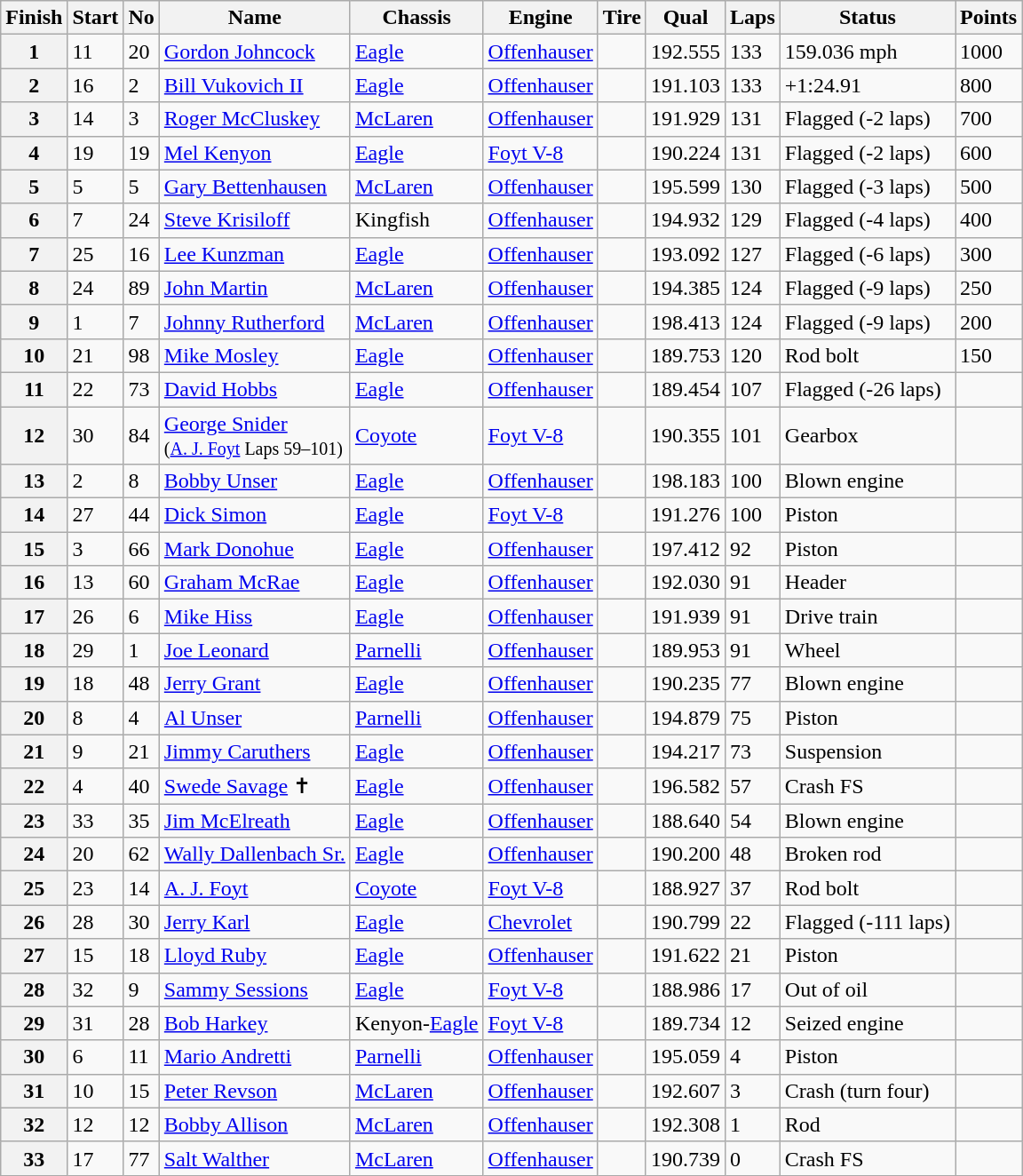<table class="wikitable">
<tr>
<th>Finish</th>
<th>Start</th>
<th>No</th>
<th>Name</th>
<th>Chassis</th>
<th>Engine</th>
<th>Tire</th>
<th>Qual</th>
<th>Laps</th>
<th>Status</th>
<th>Points</th>
</tr>
<tr>
<th>1</th>
<td>11</td>
<td>20</td>
<td> <a href='#'>Gordon Johncock</a></td>
<td><a href='#'>Eagle</a></td>
<td><a href='#'>Offenhauser</a></td>
<td align=center></td>
<td>192.555</td>
<td>133</td>
<td>159.036 mph</td>
<td>1000</td>
</tr>
<tr>
<th>2</th>
<td>16</td>
<td>2</td>
<td> <a href='#'>Bill Vukovich II</a></td>
<td><a href='#'>Eagle</a></td>
<td><a href='#'>Offenhauser</a></td>
<td align=center></td>
<td>191.103</td>
<td>133</td>
<td>+1:24.91</td>
<td>800</td>
</tr>
<tr>
<th>3</th>
<td>14</td>
<td>3</td>
<td> <a href='#'>Roger McCluskey</a></td>
<td><a href='#'>McLaren</a></td>
<td><a href='#'>Offenhauser</a></td>
<td align=center></td>
<td>191.929</td>
<td>131</td>
<td>Flagged (-2 laps)</td>
<td>700</td>
</tr>
<tr>
<th>4</th>
<td>19</td>
<td>19</td>
<td> <a href='#'>Mel Kenyon</a></td>
<td><a href='#'>Eagle</a></td>
<td><a href='#'>Foyt V-8</a></td>
<td align=center></td>
<td>190.224</td>
<td>131</td>
<td>Flagged (-2 laps)</td>
<td>600</td>
</tr>
<tr>
<th>5</th>
<td>5</td>
<td>5</td>
<td> <a href='#'>Gary Bettenhausen</a></td>
<td><a href='#'>McLaren</a></td>
<td><a href='#'>Offenhauser</a></td>
<td align=center></td>
<td>195.599</td>
<td>130</td>
<td>Flagged (-3 laps)</td>
<td>500</td>
</tr>
<tr>
<th>6</th>
<td>7</td>
<td>24</td>
<td> <a href='#'>Steve Krisiloff</a></td>
<td>Kingfish</td>
<td><a href='#'>Offenhauser</a></td>
<td align=center></td>
<td>194.932</td>
<td>129</td>
<td>Flagged (-4 laps)</td>
<td>400</td>
</tr>
<tr>
<th>7</th>
<td>25</td>
<td>16</td>
<td> <a href='#'>Lee Kunzman</a></td>
<td><a href='#'>Eagle</a></td>
<td><a href='#'>Offenhauser</a></td>
<td align=center></td>
<td>193.092</td>
<td>127</td>
<td>Flagged (-6 laps)</td>
<td>300</td>
</tr>
<tr>
<th>8</th>
<td>24</td>
<td>89</td>
<td> <a href='#'>John Martin</a></td>
<td><a href='#'>McLaren</a></td>
<td><a href='#'>Offenhauser</a></td>
<td align=center></td>
<td>194.385</td>
<td>124</td>
<td>Flagged (-9 laps)</td>
<td>250</td>
</tr>
<tr>
<th>9</th>
<td>1</td>
<td>7</td>
<td> <a href='#'>Johnny Rutherford</a></td>
<td><a href='#'>McLaren</a></td>
<td><a href='#'>Offenhauser</a></td>
<td align=center></td>
<td>198.413</td>
<td>124</td>
<td>Flagged (-9 laps)</td>
<td>200</td>
</tr>
<tr>
<th>10</th>
<td>21</td>
<td>98</td>
<td> <a href='#'>Mike Mosley</a></td>
<td><a href='#'>Eagle</a></td>
<td><a href='#'>Offenhauser</a></td>
<td align=center></td>
<td>189.753</td>
<td>120</td>
<td>Rod bolt</td>
<td>150</td>
</tr>
<tr>
<th>11</th>
<td>22</td>
<td>73</td>
<td> <a href='#'>David Hobbs</a></td>
<td><a href='#'>Eagle</a></td>
<td><a href='#'>Offenhauser</a></td>
<td align=center></td>
<td>189.454</td>
<td>107</td>
<td>Flagged (-26 laps)</td>
<td></td>
</tr>
<tr>
<th>12</th>
<td>30</td>
<td>84</td>
<td> <a href='#'>George Snider</a><br><small>(<a href='#'>A. J. Foyt</a> Laps 59–101)</small></td>
<td><a href='#'>Coyote</a></td>
<td><a href='#'>Foyt V-8</a></td>
<td align=center></td>
<td>190.355</td>
<td>101</td>
<td>Gearbox</td>
<td></td>
</tr>
<tr>
<th>13</th>
<td>2</td>
<td>8</td>
<td> <a href='#'>Bobby Unser</a> <strong></strong></td>
<td><a href='#'>Eagle</a></td>
<td><a href='#'>Offenhauser</a></td>
<td align=center></td>
<td>198.183</td>
<td>100</td>
<td>Blown engine</td>
<td></td>
</tr>
<tr>
<th>14</th>
<td>27</td>
<td>44</td>
<td> <a href='#'>Dick Simon</a></td>
<td><a href='#'>Eagle</a></td>
<td><a href='#'>Foyt V-8</a></td>
<td align=center></td>
<td>191.276</td>
<td>100</td>
<td>Piston</td>
<td></td>
</tr>
<tr>
<th>15</th>
<td>3</td>
<td>66</td>
<td> <a href='#'>Mark Donohue</a> <strong></strong></td>
<td><a href='#'>Eagle</a></td>
<td><a href='#'>Offenhauser</a></td>
<td align=center></td>
<td>197.412</td>
<td>92</td>
<td>Piston</td>
<td></td>
</tr>
<tr>
<th>16</th>
<td>13</td>
<td>60</td>
<td> <a href='#'>Graham McRae</a> <strong></strong></td>
<td><a href='#'>Eagle</a></td>
<td><a href='#'>Offenhauser</a></td>
<td align=center></td>
<td>192.030</td>
<td>91</td>
<td>Header</td>
<td></td>
</tr>
<tr>
<th>17</th>
<td>26</td>
<td>6</td>
<td> <a href='#'>Mike Hiss</a></td>
<td><a href='#'>Eagle</a></td>
<td><a href='#'>Offenhauser</a></td>
<td align=center></td>
<td>191.939</td>
<td>91</td>
<td>Drive train</td>
<td></td>
</tr>
<tr>
<th>18</th>
<td>29</td>
<td>1</td>
<td> <a href='#'>Joe Leonard</a></td>
<td><a href='#'>Parnelli</a></td>
<td><a href='#'>Offenhauser</a></td>
<td align=center></td>
<td>189.953</td>
<td>91</td>
<td>Wheel</td>
<td></td>
</tr>
<tr>
<th>19</th>
<td>18</td>
<td>48</td>
<td> <a href='#'>Jerry Grant</a></td>
<td><a href='#'>Eagle</a></td>
<td><a href='#'>Offenhauser</a></td>
<td align=center></td>
<td>190.235</td>
<td>77</td>
<td>Blown engine</td>
<td></td>
</tr>
<tr>
<th>20</th>
<td>8</td>
<td>4</td>
<td> <a href='#'>Al Unser</a> <strong></strong></td>
<td><a href='#'>Parnelli</a></td>
<td><a href='#'>Offenhauser</a></td>
<td align=center></td>
<td>194.879</td>
<td>75</td>
<td>Piston</td>
<td></td>
</tr>
<tr>
<th>21</th>
<td>9</td>
<td>21</td>
<td> <a href='#'>Jimmy Caruthers</a></td>
<td><a href='#'>Eagle</a></td>
<td><a href='#'>Offenhauser</a></td>
<td align=center></td>
<td>194.217</td>
<td>73</td>
<td>Suspension</td>
<td></td>
</tr>
<tr>
<th>22</th>
<td>4</td>
<td>40</td>
<td> <a href='#'>Swede Savage</a> ✝</td>
<td><a href='#'>Eagle</a></td>
<td><a href='#'>Offenhauser</a></td>
<td align=center></td>
<td>196.582</td>
<td>57</td>
<td>Crash FS</td>
<td></td>
</tr>
<tr>
<th>23</th>
<td>33</td>
<td>35</td>
<td> <a href='#'>Jim McElreath</a></td>
<td><a href='#'>Eagle</a></td>
<td><a href='#'>Offenhauser</a></td>
<td align=center></td>
<td>188.640</td>
<td>54</td>
<td>Blown engine</td>
<td></td>
</tr>
<tr>
<th>24</th>
<td>20</td>
<td>62</td>
<td> <a href='#'>Wally Dallenbach Sr.</a></td>
<td><a href='#'>Eagle</a></td>
<td><a href='#'>Offenhauser</a></td>
<td align=center></td>
<td>190.200</td>
<td>48</td>
<td>Broken rod</td>
<td></td>
</tr>
<tr>
<th>25</th>
<td>23</td>
<td>14</td>
<td> <a href='#'>A. J. Foyt</a> <strong></strong></td>
<td><a href='#'>Coyote</a></td>
<td><a href='#'>Foyt V-8</a></td>
<td align=center></td>
<td>188.927</td>
<td>37</td>
<td>Rod bolt</td>
<td></td>
</tr>
<tr>
<th>26</th>
<td>28</td>
<td>30</td>
<td> <a href='#'>Jerry Karl</a> <strong></strong></td>
<td><a href='#'>Eagle</a></td>
<td><a href='#'>Chevrolet</a></td>
<td align=center></td>
<td>190.799</td>
<td>22</td>
<td>Flagged (-111 laps)</td>
<td></td>
</tr>
<tr>
<th>27</th>
<td>15</td>
<td>18</td>
<td> <a href='#'>Lloyd Ruby</a></td>
<td><a href='#'>Eagle</a></td>
<td><a href='#'>Offenhauser</a></td>
<td align=center></td>
<td>191.622</td>
<td>21</td>
<td>Piston</td>
<td></td>
</tr>
<tr>
<th>28</th>
<td>32</td>
<td>9</td>
<td> <a href='#'>Sammy Sessions</a></td>
<td><a href='#'>Eagle</a></td>
<td><a href='#'>Foyt V-8</a></td>
<td align=center></td>
<td>188.986</td>
<td>17</td>
<td>Out of oil</td>
<td></td>
</tr>
<tr>
<th>29</th>
<td>31</td>
<td>28</td>
<td> <a href='#'>Bob Harkey</a></td>
<td>Kenyon-<a href='#'>Eagle</a></td>
<td><a href='#'>Foyt V-8</a></td>
<td align=center></td>
<td>189.734</td>
<td>12</td>
<td>Seized engine</td>
<td></td>
</tr>
<tr>
<th>30</th>
<td>6</td>
<td>11</td>
<td> <a href='#'>Mario Andretti</a> <strong></strong></td>
<td><a href='#'>Parnelli</a></td>
<td><a href='#'>Offenhauser</a></td>
<td align=center></td>
<td>195.059</td>
<td>4</td>
<td>Piston</td>
<td></td>
</tr>
<tr>
<th>31</th>
<td>10</td>
<td>15</td>
<td> <a href='#'>Peter Revson</a></td>
<td><a href='#'>McLaren</a></td>
<td><a href='#'>Offenhauser</a></td>
<td align=center></td>
<td>192.607</td>
<td>3</td>
<td>Crash (turn four)</td>
<td></td>
</tr>
<tr>
<th>32</th>
<td>12</td>
<td>12</td>
<td> <a href='#'>Bobby Allison</a> <strong></strong></td>
<td><a href='#'>McLaren</a></td>
<td><a href='#'>Offenhauser</a></td>
<td align=center></td>
<td>192.308</td>
<td>1</td>
<td>Rod</td>
<td></td>
</tr>
<tr>
<th>33</th>
<td>17</td>
<td>77</td>
<td> <a href='#'>Salt Walther</a></td>
<td><a href='#'>McLaren</a></td>
<td><a href='#'>Offenhauser</a></td>
<td align=center></td>
<td>190.739</td>
<td>0</td>
<td>Crash FS</td>
<td></td>
</tr>
</table>
